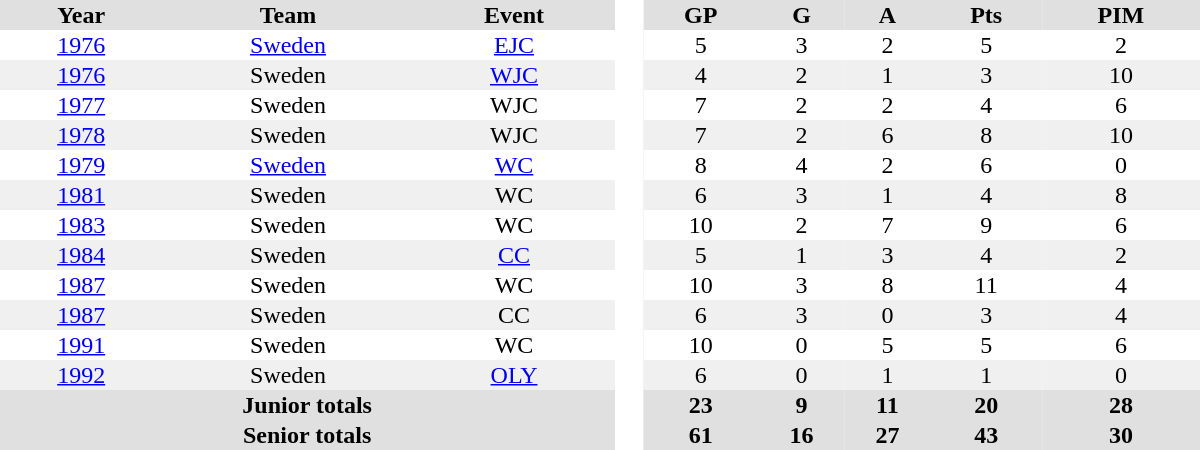<table border="0" cellpadding="1" cellspacing="0" style="text-align:center; width:50em">
<tr ALIGN="center" bgcolor="#e0e0e0">
<th>Year</th>
<th>Team</th>
<th>Event</th>
<th rowspan="99" bgcolor="#ffffff"> </th>
<th>GP</th>
<th>G</th>
<th>A</th>
<th>Pts</th>
<th>PIM</th>
</tr>
<tr>
<td><a href='#'>1976</a></td>
<td><a href='#'>Sweden</a></td>
<td><a href='#'>EJC</a></td>
<td>5</td>
<td>3</td>
<td>2</td>
<td>5</td>
<td>2</td>
</tr>
<tr bgcolor="#f0f0f0">
<td><a href='#'>1976</a></td>
<td>Sweden</td>
<td><a href='#'>WJC</a></td>
<td>4</td>
<td>2</td>
<td>1</td>
<td>3</td>
<td>10</td>
</tr>
<tr>
<td><a href='#'>1977</a></td>
<td>Sweden</td>
<td>WJC</td>
<td>7</td>
<td>2</td>
<td>2</td>
<td>4</td>
<td>6</td>
</tr>
<tr bgcolor="#f0f0f0">
<td><a href='#'>1978</a></td>
<td>Sweden</td>
<td>WJC</td>
<td>7</td>
<td>2</td>
<td>6</td>
<td>8</td>
<td>10</td>
</tr>
<tr>
<td><a href='#'>1979</a></td>
<td><a href='#'>Sweden</a></td>
<td><a href='#'>WC</a></td>
<td>8</td>
<td>4</td>
<td>2</td>
<td>6</td>
<td>0</td>
</tr>
<tr bgcolor="#f0f0f0">
<td><a href='#'>1981</a></td>
<td>Sweden</td>
<td>WC</td>
<td>6</td>
<td>3</td>
<td>1</td>
<td>4</td>
<td>8</td>
</tr>
<tr>
<td><a href='#'>1983</a></td>
<td>Sweden</td>
<td>WC</td>
<td>10</td>
<td>2</td>
<td>7</td>
<td>9</td>
<td>6</td>
</tr>
<tr bgcolor="#f0f0f0">
<td><a href='#'>1984</a></td>
<td>Sweden</td>
<td><a href='#'>CC</a></td>
<td>5</td>
<td>1</td>
<td>3</td>
<td>4</td>
<td>2</td>
</tr>
<tr>
<td><a href='#'>1987</a></td>
<td>Sweden</td>
<td>WC</td>
<td>10</td>
<td>3</td>
<td>8</td>
<td>11</td>
<td>4</td>
</tr>
<tr bgcolor="#f0f0f0">
<td><a href='#'>1987</a></td>
<td>Sweden</td>
<td>CC</td>
<td>6</td>
<td>3</td>
<td>0</td>
<td>3</td>
<td>4</td>
</tr>
<tr>
<td><a href='#'>1991</a></td>
<td>Sweden</td>
<td>WC</td>
<td>10</td>
<td>0</td>
<td>5</td>
<td>5</td>
<td>6</td>
</tr>
<tr bgcolor="#f0f0f0">
<td><a href='#'>1992</a></td>
<td>Sweden</td>
<td><a href='#'>OLY</a></td>
<td>6</td>
<td>0</td>
<td>1</td>
<td>1</td>
<td>0</td>
</tr>
<tr bgcolor="#e0e0e0">
<th colspan=3>Junior totals</th>
<th>23</th>
<th>9</th>
<th>11</th>
<th>20</th>
<th>28</th>
</tr>
<tr bgcolor="#e0e0e0">
<th colspan=3>Senior totals</th>
<th>61</th>
<th>16</th>
<th>27</th>
<th>43</th>
<th>30</th>
</tr>
</table>
